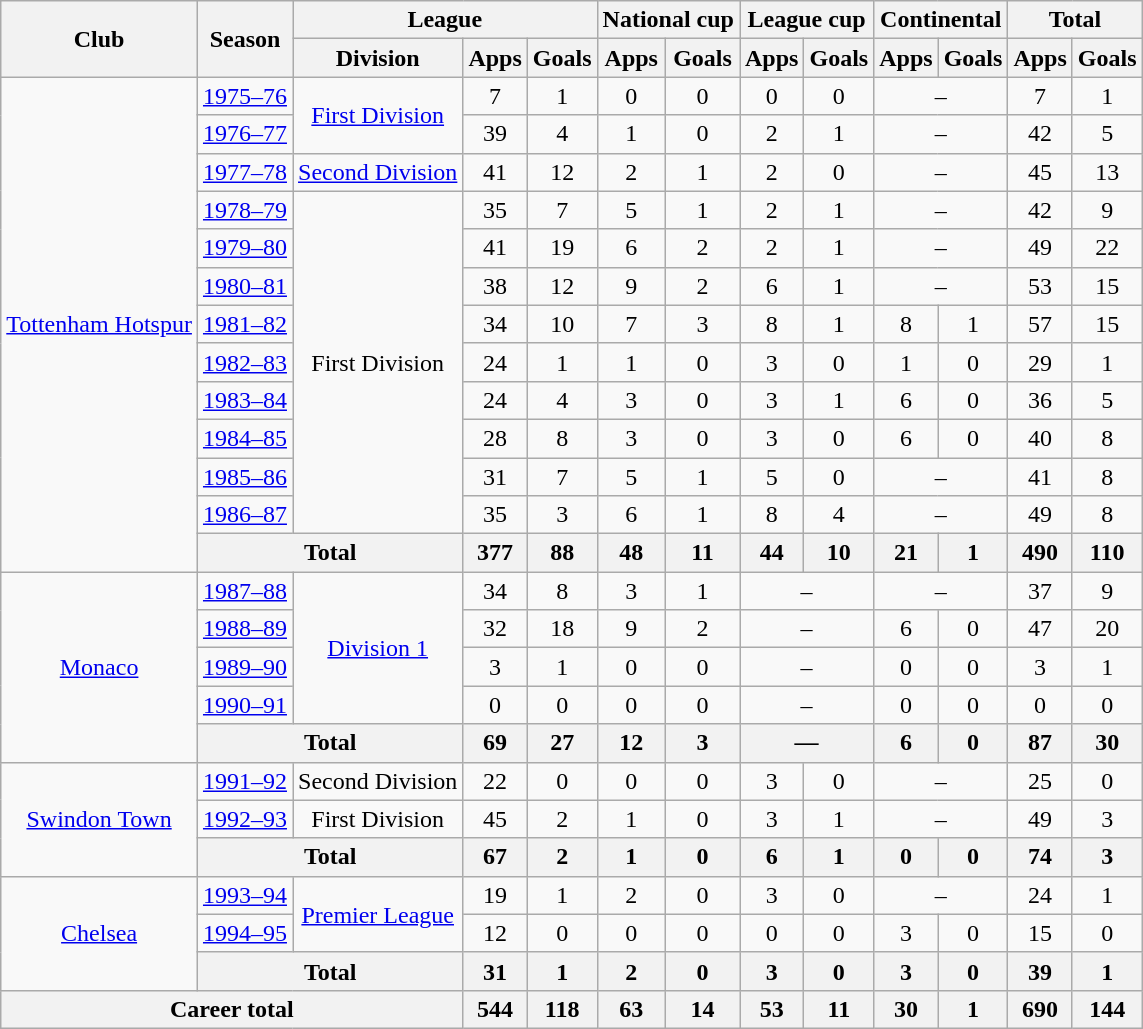<table class="wikitable" style="text-align:center">
<tr>
<th rowspan="2">Club</th>
<th rowspan="2">Season</th>
<th colspan="3">League</th>
<th colspan="2">National cup</th>
<th colspan="2">League cup</th>
<th colspan="2">Continental</th>
<th colspan="2">Total</th>
</tr>
<tr>
<th>Division</th>
<th>Apps</th>
<th>Goals</th>
<th>Apps</th>
<th>Goals</th>
<th>Apps</th>
<th>Goals</th>
<th>Apps</th>
<th>Goals</th>
<th>Apps</th>
<th>Goals</th>
</tr>
<tr>
<td rowspan="13"><a href='#'>Tottenham Hotspur</a></td>
<td><a href='#'>1975–76</a></td>
<td rowspan="2"><a href='#'>First Division</a></td>
<td>7</td>
<td>1</td>
<td>0</td>
<td>0</td>
<td>0</td>
<td>0</td>
<td colspan="2">–</td>
<td>7</td>
<td>1</td>
</tr>
<tr>
<td><a href='#'>1976–77</a></td>
<td>39</td>
<td>4</td>
<td>1</td>
<td>0</td>
<td>2</td>
<td>1</td>
<td colspan="2">–</td>
<td>42</td>
<td>5</td>
</tr>
<tr>
<td><a href='#'>1977–78</a></td>
<td><a href='#'>Second Division</a></td>
<td>41</td>
<td>12</td>
<td>2</td>
<td>1</td>
<td>2</td>
<td>0</td>
<td colspan="2">–</td>
<td>45</td>
<td>13</td>
</tr>
<tr>
<td><a href='#'>1978–79</a></td>
<td rowspan="9">First Division</td>
<td>35</td>
<td>7</td>
<td>5</td>
<td>1</td>
<td>2</td>
<td>1</td>
<td colspan="2">–</td>
<td>42</td>
<td>9</td>
</tr>
<tr>
<td><a href='#'>1979–80</a></td>
<td>41</td>
<td>19</td>
<td>6</td>
<td>2</td>
<td>2</td>
<td>1</td>
<td colspan="2">–</td>
<td>49</td>
<td>22</td>
</tr>
<tr>
<td><a href='#'>1980–81</a></td>
<td>38</td>
<td>12</td>
<td>9</td>
<td>2</td>
<td>6</td>
<td>1</td>
<td colspan="2">–</td>
<td>53</td>
<td>15</td>
</tr>
<tr>
<td><a href='#'>1981–82</a></td>
<td>34</td>
<td>10</td>
<td>7</td>
<td>3</td>
<td>8</td>
<td>1</td>
<td>8</td>
<td>1</td>
<td>57</td>
<td>15</td>
</tr>
<tr>
<td><a href='#'>1982–83</a></td>
<td>24</td>
<td>1</td>
<td>1</td>
<td>0</td>
<td>3</td>
<td>0</td>
<td>1</td>
<td>0</td>
<td>29</td>
<td>1</td>
</tr>
<tr>
<td><a href='#'>1983–84</a></td>
<td>24</td>
<td>4</td>
<td>3</td>
<td>0</td>
<td>3</td>
<td>1</td>
<td>6</td>
<td>0</td>
<td>36</td>
<td>5</td>
</tr>
<tr>
<td><a href='#'>1984–85</a></td>
<td>28</td>
<td>8</td>
<td>3</td>
<td>0</td>
<td>3</td>
<td>0</td>
<td>6</td>
<td>0</td>
<td>40</td>
<td>8</td>
</tr>
<tr>
<td><a href='#'>1985–86</a></td>
<td>31</td>
<td>7</td>
<td>5</td>
<td>1</td>
<td>5</td>
<td>0</td>
<td colspan="2">–</td>
<td>41</td>
<td>8</td>
</tr>
<tr>
<td><a href='#'>1986–87</a></td>
<td>35</td>
<td>3</td>
<td>6</td>
<td>1</td>
<td>8</td>
<td>4</td>
<td colspan="2">–</td>
<td>49</td>
<td>8</td>
</tr>
<tr>
<th colspan="2">Total</th>
<th>377</th>
<th>88</th>
<th>48</th>
<th>11</th>
<th>44</th>
<th>10</th>
<th>21</th>
<th>1</th>
<th>490</th>
<th>110</th>
</tr>
<tr>
<td rowspan="5"><a href='#'>Monaco</a></td>
<td><a href='#'>1987–88</a></td>
<td rowspan="4"><a href='#'>Division 1</a></td>
<td>34</td>
<td>8</td>
<td>3</td>
<td>1</td>
<td colspan="2">–</td>
<td colspan="2">–</td>
<td>37</td>
<td>9</td>
</tr>
<tr>
<td><a href='#'>1988–89</a></td>
<td>32</td>
<td>18</td>
<td>9</td>
<td>2</td>
<td colspan="2">–</td>
<td>6</td>
<td>0</td>
<td>47</td>
<td>20</td>
</tr>
<tr>
<td><a href='#'>1989–90</a></td>
<td>3</td>
<td>1</td>
<td>0</td>
<td>0</td>
<td colspan="2">–</td>
<td>0</td>
<td>0</td>
<td>3</td>
<td>1</td>
</tr>
<tr>
<td><a href='#'>1990–91</a></td>
<td>0</td>
<td>0</td>
<td>0</td>
<td>0</td>
<td colspan="2">–</td>
<td>0</td>
<td>0</td>
<td>0</td>
<td>0</td>
</tr>
<tr>
<th colspan="2">Total</th>
<th>69</th>
<th>27</th>
<th>12</th>
<th>3</th>
<th colspan="2">—</th>
<th>6</th>
<th>0</th>
<th>87</th>
<th>30</th>
</tr>
<tr>
<td rowspan="3"><a href='#'>Swindon Town</a></td>
<td><a href='#'>1991–92</a></td>
<td>Second Division</td>
<td>22</td>
<td>0</td>
<td>0</td>
<td>0</td>
<td>3</td>
<td>0</td>
<td colspan="2">–</td>
<td>25</td>
<td>0</td>
</tr>
<tr>
<td><a href='#'>1992–93</a></td>
<td>First Division</td>
<td>45</td>
<td>2</td>
<td>1</td>
<td>0</td>
<td>3</td>
<td>1</td>
<td colspan="2">–</td>
<td>49</td>
<td>3</td>
</tr>
<tr>
<th colspan="2">Total</th>
<th>67</th>
<th>2</th>
<th>1</th>
<th>0</th>
<th>6</th>
<th>1</th>
<th>0</th>
<th>0</th>
<th>74</th>
<th>3</th>
</tr>
<tr>
<td rowspan="3"><a href='#'>Chelsea</a></td>
<td><a href='#'>1993–94</a></td>
<td rowspan="2"><a href='#'>Premier League</a></td>
<td>19</td>
<td>1</td>
<td>2</td>
<td>0</td>
<td>3</td>
<td>0</td>
<td colspan="2">–</td>
<td>24</td>
<td>1</td>
</tr>
<tr>
<td><a href='#'>1994–95</a></td>
<td>12</td>
<td>0</td>
<td>0</td>
<td>0</td>
<td>0</td>
<td>0</td>
<td>3</td>
<td>0</td>
<td>15</td>
<td>0</td>
</tr>
<tr>
<th colspan="2">Total</th>
<th>31</th>
<th>1</th>
<th>2</th>
<th>0</th>
<th>3</th>
<th>0</th>
<th>3</th>
<th>0</th>
<th>39</th>
<th>1</th>
</tr>
<tr>
<th colspan="3">Career total</th>
<th>544</th>
<th>118</th>
<th>63</th>
<th>14</th>
<th>53</th>
<th>11</th>
<th>30</th>
<th>1</th>
<th>690</th>
<th>144</th>
</tr>
</table>
